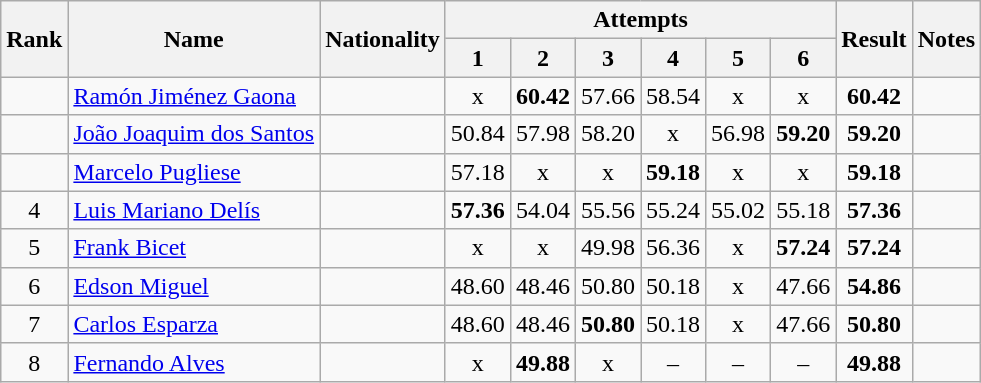<table class="wikitable sortable" style="text-align:center">
<tr>
<th rowspan=2>Rank</th>
<th rowspan=2>Name</th>
<th rowspan=2>Nationality</th>
<th colspan=6>Attempts</th>
<th rowspan=2>Result</th>
<th rowspan=2>Notes</th>
</tr>
<tr>
<th>1</th>
<th>2</th>
<th>3</th>
<th>4</th>
<th>5</th>
<th>6</th>
</tr>
<tr>
<td align=center></td>
<td align=left><a href='#'>Ramón Jiménez Gaona</a></td>
<td align=left></td>
<td>x</td>
<td><strong>60.42</strong></td>
<td>57.66</td>
<td>58.54</td>
<td>x</td>
<td>x</td>
<td><strong>60.42</strong></td>
<td></td>
</tr>
<tr>
<td align=center></td>
<td align=left><a href='#'>João Joaquim dos Santos</a></td>
<td align=left></td>
<td>50.84</td>
<td>57.98</td>
<td>58.20</td>
<td>x</td>
<td>56.98</td>
<td><strong>59.20</strong></td>
<td><strong>59.20</strong></td>
<td></td>
</tr>
<tr>
<td align=center></td>
<td align=left><a href='#'>Marcelo Pugliese</a></td>
<td align=left></td>
<td>57.18</td>
<td>x</td>
<td>x</td>
<td><strong>59.18</strong></td>
<td>x</td>
<td>x</td>
<td><strong>59.18</strong></td>
<td></td>
</tr>
<tr>
<td align=center>4</td>
<td align=left><a href='#'>Luis Mariano Delís</a></td>
<td align=left></td>
<td><strong>57.36</strong></td>
<td>54.04</td>
<td>55.56</td>
<td>55.24</td>
<td>55.02</td>
<td>55.18</td>
<td><strong>57.36</strong></td>
<td></td>
</tr>
<tr>
<td align=center>5</td>
<td align=left><a href='#'>Frank Bicet</a></td>
<td align=left></td>
<td>x</td>
<td>x</td>
<td>49.98</td>
<td>56.36</td>
<td>x</td>
<td><strong>57.24</strong></td>
<td><strong>57.24</strong></td>
<td></td>
</tr>
<tr>
<td align=center>6</td>
<td align=left><a href='#'>Edson Miguel</a></td>
<td align=left></td>
<td>48.60</td>
<td>48.46</td>
<td>50.80</td>
<td>50.18</td>
<td>x</td>
<td>47.66</td>
<td><strong>54.86</strong></td>
<td></td>
</tr>
<tr>
<td align=center>7</td>
<td align=left><a href='#'>Carlos Esparza</a></td>
<td align=left></td>
<td>48.60</td>
<td>48.46</td>
<td><strong>50.80</strong></td>
<td>50.18</td>
<td>x</td>
<td>47.66</td>
<td><strong>50.80</strong></td>
<td></td>
</tr>
<tr>
<td align=center>8</td>
<td align=left><a href='#'>Fernando Alves</a></td>
<td align=left></td>
<td>x</td>
<td><strong>49.88</strong></td>
<td>x</td>
<td>–</td>
<td>–</td>
<td>–</td>
<td><strong>49.88</strong></td>
<td></td>
</tr>
</table>
